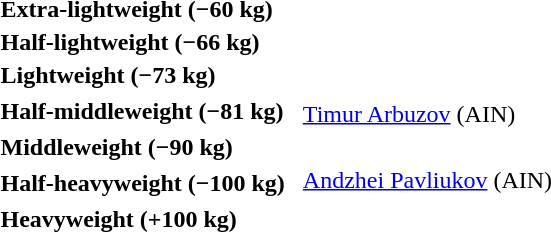<table>
<tr>
<th rowspan=2 style="text-align:left;">Extra-lightweight (−60 kg)</th>
<td rowspan=2></td>
<td rowspan=2></td>
<td></td>
</tr>
<tr>
<td></td>
</tr>
<tr>
<th rowspan=2 style="text-align:left;">Half-lightweight (−66 kg)</th>
<td rowspan=2></td>
<td rowspan=2></td>
<td></td>
</tr>
<tr>
<td></td>
</tr>
<tr>
<th rowspan=2 style="text-align:left;">Lightweight (−73 kg)</th>
<td rowspan=2></td>
<td rowspan=2></td>
<td></td>
</tr>
<tr>
<td></td>
</tr>
<tr>
<th rowspan=2 style="text-align:left;">Half-middleweight (−81 kg)</th>
<td rowspan=2></td>
<td rowspan=2></td>
<td></td>
</tr>
<tr>
<td> <a href='#'>Timur Arbuzov</a> <span>(<abbr>AIN</abbr>)</span></td>
</tr>
<tr>
<th rowspan=2 style="text-align:left;">Middleweight (−90 kg)</th>
<td rowspan=2></td>
<td rowspan=2></td>
<td></td>
</tr>
<tr>
<td></td>
</tr>
<tr>
<th rowspan=2 style="text-align:left;">Half-heavyweight (−100 kg)</th>
<td rowspan=2></td>
<td rowspan=2></td>
<td> <a href='#'>Andzhei Pavliukov</a> <span>(<abbr>AIN</abbr>)</span></td>
</tr>
<tr>
<td></td>
</tr>
<tr>
<th rowspan=2 style="text-align:left;">Heavyweight (+100 kg)</th>
<td rowspan=2></td>
<td rowspan=2></td>
<td></td>
</tr>
<tr>
<td></td>
</tr>
</table>
